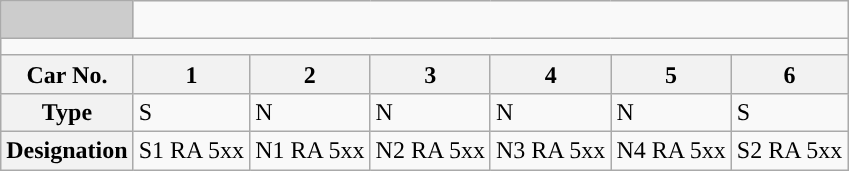<table class="wikitable">
<tr>
<td style="background-color:#ccc;"> </td>
<td colspan="6"></td>
</tr>
<tr style="line-height: 10px; background-color:#">
<td colspan="7" style="padding:0; border:0;"> </td>
</tr>
<tr>
<th>Car No.</th>
<th>1</th>
<th>2</th>
<th>3</th>
<th>4</th>
<th>5</th>
<th>6</th>
</tr>
<tr>
<th>Type</th>
<td>S</td>
<td>N</td>
<td>N</td>
<td>N</td>
<td>N</td>
<td>S</td>
</tr>
<tr>
<th>Designation</th>
<td>S1 RA 5xx</td>
<td>N1 RA 5xx</td>
<td>N2 RA 5xx</td>
<td>N3 RA 5xx</td>
<td>N4 RA 5xx</td>
<td>S2 RA 5xx</td>
</tr>
</table>
